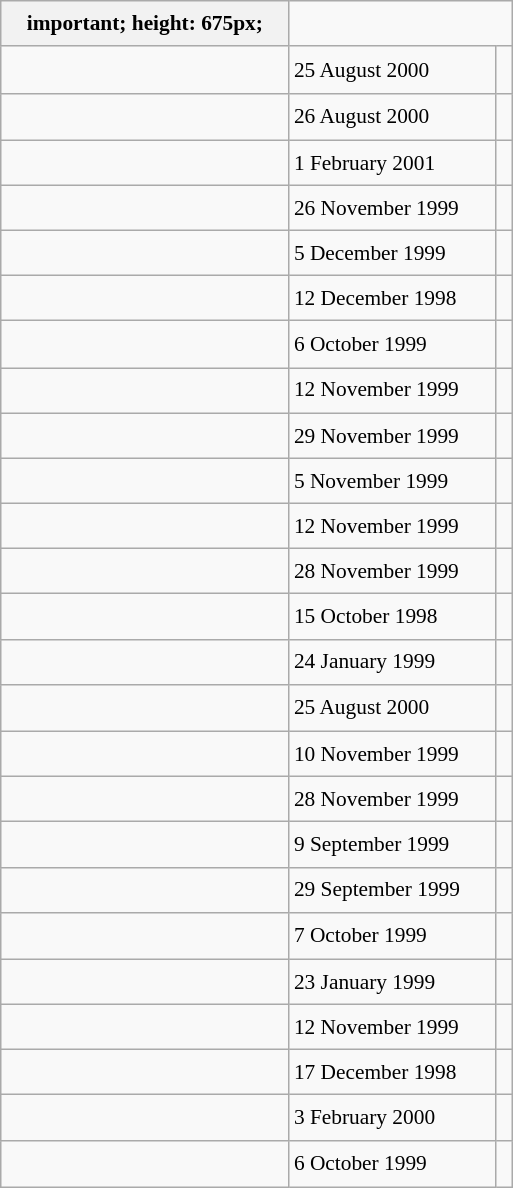<table class="wikitable" style="font-size: 89%; float: left; width: 24em; margin-right: 1em; line-height: 1.65em">
<tr>
<th>important; height: 675px;</th>
</tr>
<tr>
<td></td>
<td>25 August 2000</td>
<td><small></small> </td>
</tr>
<tr>
<td></td>
<td>26 August 2000</td>
<td><small></small> </td>
</tr>
<tr>
<td></td>
<td>1 February 2001</td>
<td><small></small></td>
</tr>
<tr>
<td></td>
<td>26 November 1999</td>
<td><small></small></td>
</tr>
<tr>
<td></td>
<td>5 December 1999</td>
<td><small></small></td>
</tr>
<tr>
<td></td>
<td>12 December 1998</td>
<td><small></small></td>
</tr>
<tr>
<td></td>
<td>6 October 1999</td>
<td><small></small> </td>
</tr>
<tr>
<td></td>
<td>12 November 1999</td>
<td><small></small></td>
</tr>
<tr>
<td></td>
<td>29 November 1999</td>
<td><small></small></td>
</tr>
<tr>
<td></td>
<td>5 November 1999</td>
<td><small></small></td>
</tr>
<tr>
<td></td>
<td>12 November 1999</td>
<td><small></small></td>
</tr>
<tr>
<td></td>
<td>28 November 1999</td>
<td><small></small></td>
</tr>
<tr>
<td></td>
<td>15 October 1998</td>
<td><small></small></td>
</tr>
<tr>
<td></td>
<td>24 January 1999</td>
<td><small></small></td>
</tr>
<tr>
<td></td>
<td>25 August 2000</td>
<td><small></small> </td>
</tr>
<tr>
<td></td>
<td>10 November 1999</td>
<td><small></small></td>
</tr>
<tr>
<td></td>
<td>28 November 1999</td>
<td><small></small></td>
</tr>
<tr>
<td></td>
<td>9 September 1999</td>
<td><small></small></td>
</tr>
<tr>
<td></td>
<td>29 September 1999</td>
<td><small></small></td>
</tr>
<tr>
<td></td>
<td>7 October 1999</td>
<td><small></small> </td>
</tr>
<tr>
<td></td>
<td>23 January 1999</td>
<td><small></small></td>
</tr>
<tr>
<td></td>
<td>12 November 1999</td>
<td><small></small></td>
</tr>
<tr>
<td></td>
<td>17 December 1998</td>
<td><small></small></td>
</tr>
<tr>
<td></td>
<td>3 February 2000</td>
<td><small></small></td>
</tr>
<tr>
<td></td>
<td>6 October 1999</td>
<td><small></small> </td>
</tr>
</table>
